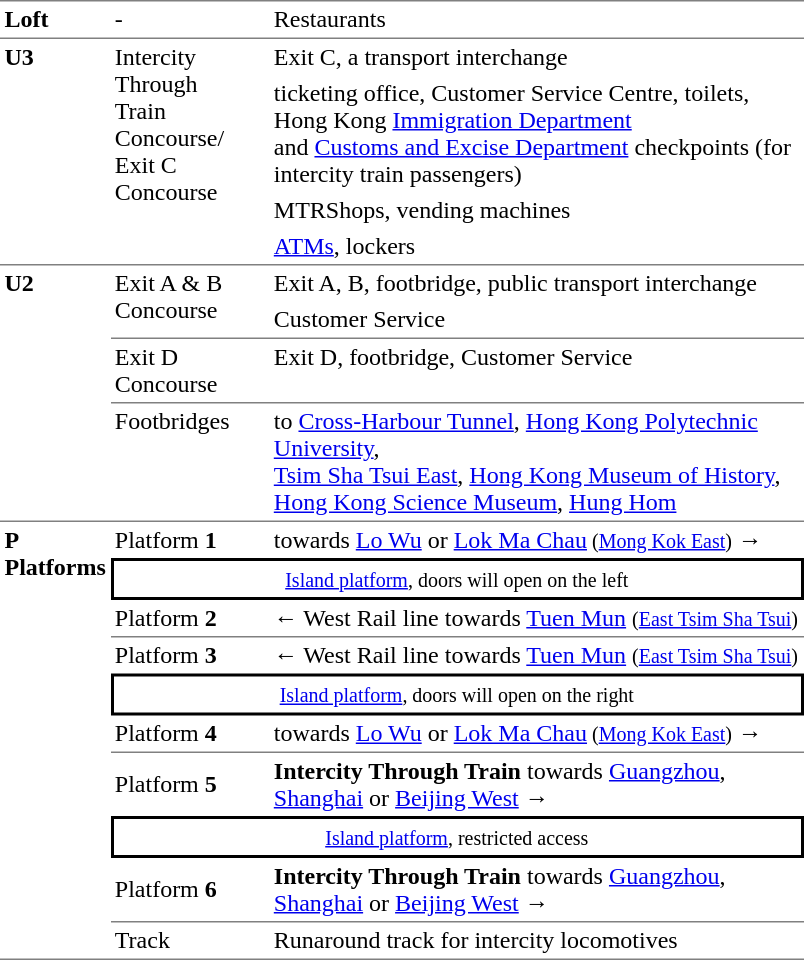<table border=0 cellspacing=0 cellpadding=3>
<tr>
<td style="border-bottom:solid 1px gray;border-top:solid 1px gray;width:50px;vertical-align:top"><strong>Loft</strong></td>
<td style="border-top:solid 1px gray;border-bottom:solid 1px gray;width:100px;vertical-align:top">-</td>
<td style="border-top:solid 1px gray;border-bottom:solid 1px gray;width:350px;vertical-align:top">Restaurants</td>
</tr>
<tr>
<td style="border-bottom:solid 1px gray;vertical-align:top;" rowspan=4><strong>U3</strong></td>
<td style="border-bottom:solid 1px gray;vertical-align:top;" rowspan=4>Intercity Through<br> Train Concourse/<br>Exit C Concourse</td>
<td>Exit C, a transport interchange</td>
</tr>
<tr>
<td>ticketing office, Customer Service Centre, toilets, Hong Kong <a href='#'>Immigration Department</a><br>and <a href='#'>Customs and Excise Department</a> checkpoints (for intercity train passengers)</td>
</tr>
<tr>
<td>MTRShops, vending machines</td>
</tr>
<tr>
<td style="border-bottom:solid 1px gray;"><a href='#'>ATMs</a>, lockers</td>
</tr>
<tr>
<td style="border-bottom:solid 1px gray;vertical-align:top;" rowspan=4><strong>U2</strong></td>
<td style="border-bottom:solid 1px gray;vertical-align:top;" rowspan=2>Exit A & B <br>Concourse</td>
<td>Exit A, B, footbridge, public transport interchange</td>
</tr>
<tr>
<td style="border-bottom:solid 1px gray;">Customer Service</td>
</tr>
<tr>
<td style="border-bottom:solid 1px gray;vertical-align:top;">Exit D Concourse</td>
<td style="border-bottom:solid 1px gray;vertical-align:top;">Exit D, footbridge, Customer Service</td>
</tr>
<tr>
<td style="border-bottom:solid 1px gray;vertical-align:top;">Footbridges</td>
<td style="border-bottom:solid 1px gray;">to <a href='#'>Cross-Harbour Tunnel</a>, <a href='#'>Hong Kong Polytechnic University</a>, <br><a href='#'>Tsim Sha Tsui East</a>, <a href='#'>Hong Kong Museum of History</a>, <br><a href='#'>Hong Kong Science Museum</a>, <a href='#'>Hung Hom</a></td>
</tr>
<tr>
<td style="border-bottom:solid 1px gray;vertical-align:top;" rowspan=10><strong>P<br>Platforms</strong></td>
<td>Platform <span><strong>1</strong></span></td>
<td>  towards <a href='#'>Lo Wu</a> or <a href='#'>Lok Ma Chau</a><small> (<a href='#'>Mong Kok East</a>)</small> →</td>
</tr>
<tr>
<td style="border-top:solid 2px black;border-right:solid 2px black;border-left:solid 2px black;border-bottom:solid 2px black;text-align:center;" colspan=2><small><a href='#'>Island platform</a>, doors will open on the left</small></td>
</tr>
<tr>
<td style="border-bottom:solid 1px gray;">Platform <span><strong>2</strong></span></td>
<td style="border-bottom:solid 1px gray;">←  West Rail line towards <a href='#'>Tuen Mun</a> <small>(<a href='#'>East Tsim Sha Tsui</a>)</small></td>
</tr>
<tr>
<td>Platform <span><strong>3</strong></span></td>
<td>←  West Rail line towards <a href='#'>Tuen Mun</a> <small>(<a href='#'>East Tsim Sha Tsui</a>)</small></td>
</tr>
<tr>
<td style="border-top:solid 2px black;border-right:solid 2px black;border-left:solid 2px black;border-bottom:solid 2px black;text-align:center;" colspan=2><small><a href='#'>Island platform</a>, doors will open on the right</small></td>
</tr>
<tr>
<td style="border-bottom:solid 1px gray;">Platform <span><strong>4</strong></span></td>
<td style="border-bottom:solid 1px gray;">  towards <a href='#'>Lo Wu</a> or <a href='#'>Lok Ma Chau</a><small> (<a href='#'>Mong Kok East</a>)</small> →</td>
</tr>
<tr>
<td>Platform <strong>5</strong></td>
<td> <strong>Intercity Through Train</strong> towards <a href='#'>Guangzhou</a>, <a href='#'>Shanghai</a> or <a href='#'>Beijing West</a> →</td>
</tr>
<tr>
<td style="border-top:solid 2px black;border-right:solid 2px black;border-left:solid 2px black;border-bottom:solid 2px black;text-align:center;" colspan=2><small><a href='#'>Island platform</a>, restricted access</small></td>
</tr>
<tr>
<td style="border-bottom:solid 1px gray;">Platform <strong>6</strong></td>
<td style="border-bottom:solid 1px gray;"> <strong>Intercity Through Train</strong> towards <a href='#'>Guangzhou</a>, <a href='#'>Shanghai</a> or <a href='#'>Beijing West</a> →</td>
</tr>
<tr>
<td style="border-bottom:solid 1px gray">Track</td>
<td style="border-bottom:solid 1px gray">Runaround track for intercity locomotives</td>
</tr>
</table>
